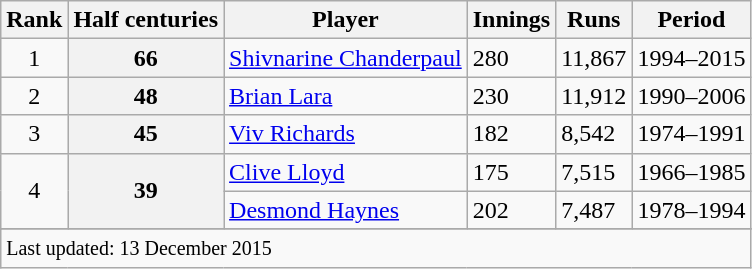<table class="wikitable plainrowheaders sortable">
<tr>
<th scope=col>Rank</th>
<th scope=col>Half centuries</th>
<th scope=col>Player</th>
<th scope=col>Innings</th>
<th scope=col>Runs</th>
<th scope=col>Period</th>
</tr>
<tr>
<td align=center>1</td>
<th>66</th>
<td><a href='#'>Shivnarine Chanderpaul</a></td>
<td>280</td>
<td>11,867</td>
<td>1994–2015</td>
</tr>
<tr>
<td align=center>2</td>
<th>48</th>
<td><a href='#'>Brian Lara</a></td>
<td>230</td>
<td>11,912</td>
<td>1990–2006</td>
</tr>
<tr>
<td align=center>3</td>
<th>45</th>
<td><a href='#'>Viv Richards</a></td>
<td>182</td>
<td>8,542</td>
<td>1974–1991</td>
</tr>
<tr>
<td align=center rowspan=2>4</td>
<th rowspan=2>39</th>
<td><a href='#'>Clive Lloyd</a></td>
<td>175</td>
<td>7,515</td>
<td>1966–1985</td>
</tr>
<tr>
<td><a href='#'>Desmond Haynes</a></td>
<td>202</td>
<td>7,487</td>
<td>1978–1994</td>
</tr>
<tr>
</tr>
<tr class=sortbottom>
<td colspan=6><small>Last updated: 13 December 2015</small></td>
</tr>
</table>
